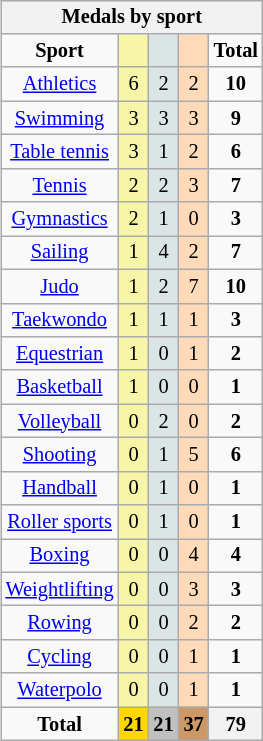<table class="wikitable" style="font-size:85%; float:right;">
<tr style="background:#efefef;">
<th colspan=7><strong>Medals by sport</strong></th>
</tr>
<tr align=center>
<td><strong>Sport</strong></td>
<td bgcolor=#f7f6a8></td>
<td bgcolor=#dce5e5></td>
<td bgcolor=#ffdab9></td>
<td><strong>Total</strong></td>
</tr>
<tr align=center>
<td><a href='#'>Athletics</a></td>
<td style="background:#F7F6A8;">6</td>
<td style="background:#DCE5E5;">2</td>
<td style="background:#FFDAB9;">2</td>
<td><strong>10</strong></td>
</tr>
<tr align=center>
<td><a href='#'>Swimming</a></td>
<td style="background:#F7F6A8;">3</td>
<td style="background:#DCE5E5;">3</td>
<td style="background:#FFDAB9;">3</td>
<td><strong>9</strong></td>
</tr>
<tr align=center>
<td><a href='#'>Table tennis</a></td>
<td style="background:#F7F6A8;">3</td>
<td style="background:#DCE5E5;">1</td>
<td style="background:#FFDAB9;">2</td>
<td><strong>6</strong></td>
</tr>
<tr align=center>
<td><a href='#'>Tennis</a></td>
<td style="background:#F7F6A8;">2</td>
<td style="background:#DCE5E5;">2</td>
<td style="background:#FFDAB9;">3</td>
<td><strong>7</strong></td>
</tr>
<tr align=center>
<td><a href='#'>Gymnastics</a></td>
<td style="background:#F7F6A8;">2</td>
<td style="background:#DCE5E5;">1</td>
<td style="background:#FFDAB9;">0</td>
<td><strong>3</strong></td>
</tr>
<tr align=center>
<td><a href='#'>Sailing</a></td>
<td style="background:#F7F6A8;">1</td>
<td style="background:#DCE5E5;">4</td>
<td style="background:#FFDAB9;">2</td>
<td><strong>7</strong></td>
</tr>
<tr align=center>
<td><a href='#'>Judo</a></td>
<td style="background:#F7F6A8;">1</td>
<td style="background:#DCE5E5;">2</td>
<td style="background:#FFDAB9;">7</td>
<td><strong>10</strong></td>
</tr>
<tr align=center>
<td><a href='#'>Taekwondo</a></td>
<td style="background:#F7F6A8;">1</td>
<td style="background:#DCE5E5;">1</td>
<td style="background:#FFDAB9;">1</td>
<td><strong>3</strong></td>
</tr>
<tr align=center>
<td><a href='#'>Equestrian</a></td>
<td style="background:#F7F6A8;">1</td>
<td style="background:#DCE5E5;">0</td>
<td style="background:#FFDAB9;">1</td>
<td><strong>2</strong></td>
</tr>
<tr align=center>
<td><a href='#'>Basketball</a></td>
<td style="background:#F7F6A8;">1</td>
<td style="background:#DCE5E5;">0</td>
<td style="background:#FFDAB9;">0</td>
<td><strong>1</strong></td>
</tr>
<tr align=center>
<td><a href='#'>Volleyball</a></td>
<td style="background:#F7F6A8;">0</td>
<td style="background:#DCE5E5;">2</td>
<td style="background:#FFDAB9;">0</td>
<td><strong>2</strong></td>
</tr>
<tr align=center>
<td><a href='#'>Shooting</a></td>
<td style="background:#F7F6A8;">0</td>
<td style="background:#DCE5E5;">1</td>
<td style="background:#FFDAB9;">5</td>
<td><strong>6</strong></td>
</tr>
<tr align=center>
<td><a href='#'>Handball</a></td>
<td style="background:#F7F6A8;">0</td>
<td style="background:#DCE5E5;">1</td>
<td style="background:#FFDAB9;">0</td>
<td><strong>1</strong></td>
</tr>
<tr align=center>
<td><a href='#'>Roller sports</a></td>
<td style="background:#F7F6A8;">0</td>
<td style="background:#DCE5E5;">1</td>
<td style="background:#FFDAB9;">0</td>
<td><strong>1</strong></td>
</tr>
<tr align=center>
<td><a href='#'>Boxing</a></td>
<td style="background:#F7F6A8;">0</td>
<td style="background:#DCE5E5;">0</td>
<td style="background:#FFDAB9;">4</td>
<td><strong>4</strong></td>
</tr>
<tr align=center>
<td><a href='#'>Weightlifting</a></td>
<td style="background:#F7F6A8;">0</td>
<td style="background:#DCE5E5;">0</td>
<td style="background:#FFDAB9;">3</td>
<td><strong>3</strong></td>
</tr>
<tr align=center>
<td><a href='#'>Rowing</a></td>
<td style="background:#F7F6A8;">0</td>
<td style="background:#DCE5E5;">0</td>
<td style="background:#FFDAB9;">2</td>
<td><strong>2</strong></td>
</tr>
<tr align=center>
<td><a href='#'>Cycling</a></td>
<td style="background:#F7F6A8;">0</td>
<td style="background:#DCE5E5;">0</td>
<td style="background:#FFDAB9;">1</td>
<td><strong>1</strong></td>
</tr>
<tr align=center>
<td><a href='#'>Waterpolo</a></td>
<td style="background:#F7F6A8;">0</td>
<td style="background:#DCE5E5;">0</td>
<td style="background:#FFDAB9;">1</td>
<td><strong>1</strong></td>
</tr>
<tr align=center>
<td><strong>Total</strong></td>
<th style="background:gold;"><strong>21</strong></th>
<th style="background:silver;"><strong>21</strong></th>
<th style="background:#c96;"><strong>37</strong></th>
<th><strong>79</strong></th>
</tr>
</table>
